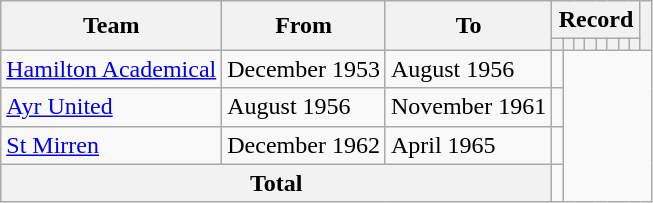<table class="wikitable" style="text-align: center">
<tr>
<th rowspan="2">Team</th>
<th rowspan="2">From</th>
<th rowspan="2">To</th>
<th colspan="8">Record</th>
<th rowspan=2></th>
</tr>
<tr>
<th></th>
<th></th>
<th></th>
<th></th>
<th></th>
<th></th>
<th></th>
<th></th>
</tr>
<tr>
<td style="text-align: left;"><a href='#'>Hamilton Academical</a></td>
<td align=left>December 1953</td>
<td align=left>August 1956<br></td>
<td></td>
</tr>
<tr>
<td style="text-align: left;"><a href='#'>Ayr United</a></td>
<td align=left>August 1956</td>
<td align=left>November 1961<br></td>
<td></td>
</tr>
<tr>
<td style="text-align: left;"><a href='#'>St Mirren</a></td>
<td align=left>December 1962</td>
<td align=left>April 1965<br></td>
<td></td>
</tr>
<tr>
<th colspan="3">Total<br></th>
<td></td>
</tr>
</table>
